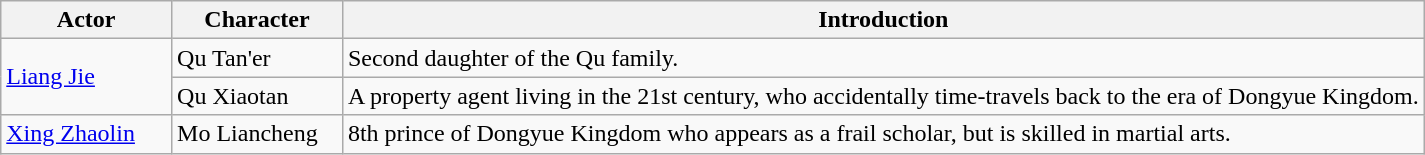<table class="wikitable">
<tr>
<th style="width:12%">Actor</th>
<th style="width:12%">Character</th>
<th>Introduction</th>
</tr>
<tr>
<td rowspan=2><a href='#'>Liang Jie</a></td>
<td>Qu Tan'er</td>
<td>Second daughter of the Qu family.</td>
</tr>
<tr>
<td>Qu Xiaotan</td>
<td>A property agent living in the 21st century, who accidentally time-travels back to the era of Dongyue Kingdom.</td>
</tr>
<tr>
<td><a href='#'>Xing Zhaolin</a></td>
<td>Mo Liancheng</td>
<td>8th prince of Dongyue Kingdom who appears as a frail scholar, but is skilled in martial arts.</td>
</tr>
</table>
